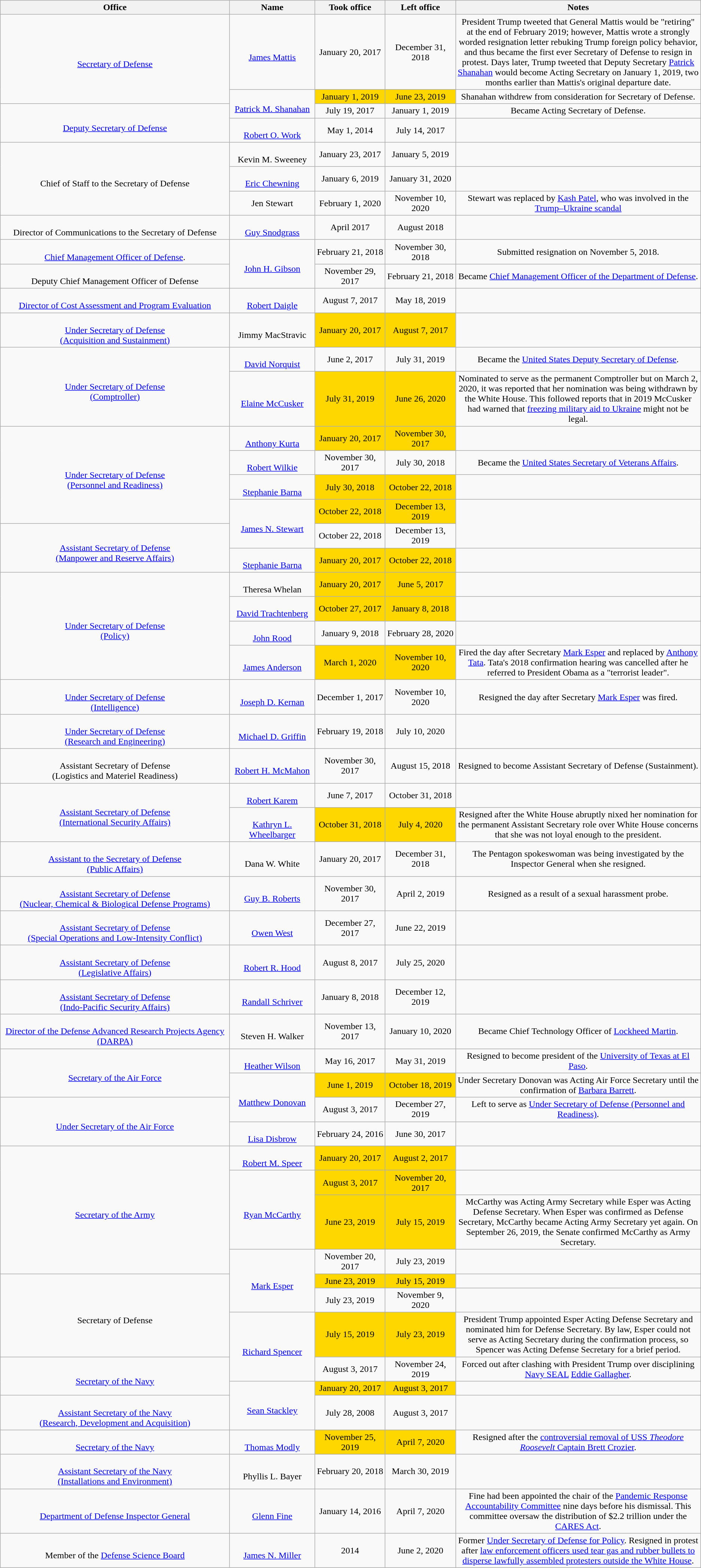<table class="wikitable sortable" style="text-align:center">
<tr>
<th data-sort-type="text">Office</th>
<th data-sort-type="text">Name</th>
<th data-sort-type="date">Took office</th>
<th data-sort-type="date">Left office</th>
<th width="35%">Notes</th>
</tr>
<tr>
<td rowspan="2"><br><a href='#'>Secretary of Defense</a></td>
<td><br><a href='#'>James Mattis</a></td>
<td>January 20, 2017</td>
<td>December 31, 2018</td>
<td>President Trump tweeted that General Mattis would be "retiring" at the end of February 2019; however, Mattis wrote a strongly worded resignation letter rebuking Trump foreign policy behavior, and thus became the first ever Secretary of Defense to resign in protest. Days later, Trump tweeted that Deputy Secretary <a href='#'>Patrick Shanahan</a> would become Acting Secretary on January 1, 2019, two months earlier than Mattis's original departure date.</td>
</tr>
<tr>
<td rowspan="2"><br><a href='#'>Patrick M. Shanahan</a></td>
<td style="background:gold">January 1, 2019</td>
<td style="background:gold">June 23, 2019</td>
<td>Shanahan withdrew from consideration for Secretary of Defense.</td>
</tr>
<tr>
<td rowspan="2"><br><a href='#'>Deputy Secretary of Defense</a></td>
<td>July 19, 2017</td>
<td>January 1, 2019</td>
<td>Became Acting Secretary of Defense.</td>
</tr>
<tr>
<td><br><a href='#'>Robert O. Work</a></td>
<td>May 1, 2014</td>
<td>July 14, 2017</td>
<td></td>
</tr>
<tr>
<td rowspan="3"><br>Chief of Staff to the Secretary of Defense</td>
<td><br>Kevin M. Sweeney</td>
<td>January 23, 2017</td>
<td>January 5, 2019</td>
<td></td>
</tr>
<tr>
<td><br><a href='#'>Eric Chewning</a></td>
<td>January 6, 2019</td>
<td>January 31, 2020</td>
<td></td>
</tr>
<tr>
<td>Jen Stewart</td>
<td>February 1, 2020</td>
<td>November 10, 2020</td>
<td>Stewart was replaced by <a href='#'>Kash Patel</a>, who was involved in the <a href='#'>Trump–Ukraine scandal</a></td>
</tr>
<tr>
<td><br>Director of Communications to the Secretary of Defense</td>
<td><br><a href='#'>Guy Snodgrass</a></td>
<td>April 2017</td>
<td>August 2018</td>
<td></td>
</tr>
<tr>
<td><br><a href='#'>Chief Management Officer of Defense</a>.</td>
<td rowspan=2><br><a href='#'>John H. Gibson</a></td>
<td>February 21, 2018</td>
<td>November 30, 2018</td>
<td>Submitted resignation on November 5, 2018.</td>
</tr>
<tr>
<td><br>Deputy Chief Management Officer of Defense</td>
<td>November 29, 2017</td>
<td>February 21, 2018</td>
<td>Became <a href='#'>Chief Management Officer of the Department of Defense</a>.</td>
</tr>
<tr>
<td><br><a href='#'>Director of Cost Assessment and Program Evaluation</a></td>
<td><br><a href='#'>Robert Daigle</a></td>
<td>August 7, 2017</td>
<td>May 18, 2019</td>
<td></td>
</tr>
<tr>
<td><br><a href='#'>Under Secretary of Defense<br>(Acquisition and Sustainment)</a></td>
<td><br>Jimmy MacStravic</td>
<td style="background:gold">January 20, 2017</td>
<td style="background:gold">August 7, 2017</td>
<td></td>
</tr>
<tr>
<td rowspan="2"><br><a href='#'>Under Secretary of Defense<br>(Comptroller)</a></td>
<td><br><a href='#'>David Norquist</a></td>
<td>June 2, 2017</td>
<td>July 31, 2019</td>
<td>Became the <a href='#'>United States Deputy Secretary of Defense</a>.</td>
</tr>
<tr>
<td><br><a href='#'>Elaine McCusker</a></td>
<td style="background:gold">July 31, 2019</td>
<td style="background:gold">June 26, 2020</td>
<td>Nominated to serve as the permanent Comptroller but on March 2, 2020, it was reported that her nomination was being withdrawn by the White House. This followed reports that in 2019 McCusker had warned that <a href='#'>freezing military aid to Ukraine</a> might not be legal.</td>
</tr>
<tr>
<td rowspan="4"><br><a href='#'>Under Secretary of Defense<br>(Personnel and Readiness)</a></td>
<td><br><a href='#'>Anthony Kurta</a></td>
<td style="background:gold">January 20, 2017</td>
<td style="background:gold">November 30, 2017</td>
<td></td>
</tr>
<tr>
<td><br><a href='#'>Robert Wilkie</a></td>
<td>November 30, 2017</td>
<td>July 30, 2018</td>
<td>Became the <a href='#'>United States Secretary of Veterans Affairs</a>.</td>
</tr>
<tr>
<td><br><a href='#'>Stephanie Barna</a></td>
<td style="background:gold">July 30, 2018</td>
<td style="background:gold">October 22, 2018</td>
<td></td>
</tr>
<tr>
<td rowspan="2"><br><a href='#'>James N. Stewart</a></td>
<td style="background:gold">October 22, 2018</td>
<td style="background:gold">December 13, 2019</td>
<td rowspan="2"></td>
</tr>
<tr>
<td rowspan="2"><br><a href='#'>Assistant Secretary of Defense<br>(Manpower and Reserve Affairs)</a></td>
<td>October 22, 2018</td>
<td>December 13, 2019</td>
</tr>
<tr>
<td><br><a href='#'>Stephanie Barna</a></td>
<td style="background:gold">January 20, 2017</td>
<td style="background:gold">October 22, 2018</td>
<td></td>
</tr>
<tr>
<td rowspan="4"><br><a href='#'>Under Secretary of Defense<br>(Policy)</a></td>
<td><br>Theresa Whelan</td>
<td style="background:gold">January 20, 2017</td>
<td style="background:gold">June 5, 2017</td>
<td></td>
</tr>
<tr>
<td><br><a href='#'>David Trachtenberg</a></td>
<td style="background:gold">October 27, 2017</td>
<td style="background:gold">January 8, 2018</td>
<td></td>
</tr>
<tr>
<td><br><a href='#'>John Rood</a></td>
<td>January 9, 2018</td>
<td>February 28, 2020</td>
<td></td>
</tr>
<tr>
<td><br><a href='#'>James Anderson</a></td>
<td style="background:gold">March 1, 2020</td>
<td style="background:gold">November 10, 2020</td>
<td>Fired the day after Secretary <a href='#'>Mark Esper</a> and replaced by <a href='#'>Anthony Tata</a>. Tata's 2018 confirmation hearing was cancelled after he referred to President Obama as a "terrorist leader".</td>
</tr>
<tr>
<td><br><a href='#'>Under Secretary of Defense<br>(Intelligence)</a></td>
<td><br><a href='#'>Joseph D. Kernan</a></td>
<td>December 1, 2017</td>
<td>November 10, 2020</td>
<td>Resigned the day after Secretary <a href='#'>Mark Esper</a> was fired.</td>
</tr>
<tr>
<td><br><a href='#'>Under Secretary of Defense<br>(Research and Engineering)</a></td>
<td><br><a href='#'>Michael D. Griffin</a></td>
<td>February 19, 2018</td>
<td>July 10, 2020</td>
<td></td>
</tr>
<tr>
<td><br>Assistant Secretary of Defense<br>(Logistics and Materiel Readiness)</td>
<td><br><a href='#'>Robert H. McMahon</a></td>
<td>November 30, 2017</td>
<td>August 15, 2018</td>
<td>Resigned to become Assistant Secretary of Defense (Sustainment).</td>
</tr>
<tr>
<td rowspan="2"><br><a href='#'>Assistant Secretary of Defense<br>(International Security Affairs)</a></td>
<td><br><a href='#'>Robert Karem</a></td>
<td>June 7, 2017</td>
<td>October 31, 2018</td>
<td></td>
</tr>
<tr>
<td><br><a href='#'>Kathryn L. Wheelbarger</a></td>
<td style="background:gold">October 31, 2018</td>
<td style="background:gold">July 4, 2020</td>
<td>Resigned after the White House abruptly nixed her nomination for the permanent Assistant Secretary role over White House concerns that she was not loyal enough to the president.</td>
</tr>
<tr>
<td><br><a href='#'>Assistant to the Secretary of Defense<br>(Public Affairs)</a></td>
<td><br>Dana W. White</td>
<td>January 20, 2017</td>
<td>December 31, 2018</td>
<td>The Pentagon spokeswoman was being investigated by the Inspector General when she resigned.</td>
</tr>
<tr>
<td><br><a href='#'>Assistant Secretary of Defense<br>(Nuclear, Chemical & Biological Defense Programs)</a></td>
<td><br><a href='#'>Guy B. Roberts</a></td>
<td>November 30, 2017</td>
<td>April 2, 2019</td>
<td>Resigned as a result of a sexual harassment probe.</td>
</tr>
<tr>
<td><br><a href='#'>Assistant Secretary of Defense<br>(Special Operations and Low-Intensity Conflict)</a></td>
<td><br><a href='#'>Owen West</a></td>
<td>December 27, 2017</td>
<td>June 22, 2019</td>
<td></td>
</tr>
<tr>
<td><br><a href='#'>Assistant Secretary of Defense<br>(Legislative Affairs)</a></td>
<td><br><a href='#'>Robert R. Hood</a></td>
<td>August 8, 2017</td>
<td>July 25, 2020</td>
<td></td>
</tr>
<tr>
<td><br><a href='#'>Assistant Secretary of Defense<br>(Indo-Pacific Security Affairs)</a></td>
<td><br><a href='#'>Randall Schriver</a></td>
<td>January 8, 2018</td>
<td>December 12, 2019</td>
<td></td>
</tr>
<tr>
<td><br><a href='#'>Director of the Defense Advanced Research Projects Agency (DARPA)</a></td>
<td><br>Steven H. Walker</td>
<td>November 13, 2017</td>
<td>January 10, 2020</td>
<td>Became Chief Technology Officer of <a href='#'>Lockheed Martin</a>.</td>
</tr>
<tr>
<td rowspan="2"><br><a href='#'>Secretary of the Air Force</a></td>
<td><br><a href='#'>Heather Wilson</a></td>
<td>May 16, 2017</td>
<td>May 31, 2019</td>
<td>Resigned to become president of the <a href='#'>University of Texas at El Paso</a>.</td>
</tr>
<tr>
<td rowspan="2"><br><a href='#'>Matthew Donovan</a></td>
<td style="background:gold">June 1, 2019</td>
<td style="background:gold">October 18, 2019</td>
<td>Under Secretary Donovan was Acting Air Force Secretary until the confirmation of <a href='#'>Barbara Barrett</a>.</td>
</tr>
<tr>
<td rowspan="2"><br><a href='#'>Under Secretary of the Air Force</a></td>
<td>August 3, 2017</td>
<td>December 27, 2019</td>
<td>Left to serve as <a href='#'>Under Secretary of Defense (Personnel and Readiness)</a>.</td>
</tr>
<tr>
<td><br><a href='#'>Lisa Disbrow</a></td>
<td>February 24, 2016</td>
<td>June 30, 2017</td>
<td></td>
</tr>
<tr>
<td rowspan="4"><br><a href='#'>Secretary of the Army</a></td>
<td><br><a href='#'>Robert M. Speer</a></td>
<td style="background:gold">January 20, 2017</td>
<td style="background:gold">August 2, 2017</td>
<td></td>
</tr>
<tr>
<td rowspan="2"><br><a href='#'>Ryan McCarthy</a></td>
<td style="background:gold">August 3, 2017</td>
<td style="background:gold">November 20, 2017</td>
<td></td>
</tr>
<tr>
<td style="background:gold">June 23, 2019</td>
<td style="background:gold">July 15, 2019</td>
<td>McCarthy was Acting Army Secretary while Esper was Acting Defense Secretary. When Esper was confirmed as Defense Secretary, McCarthy became Acting Army Secretary yet again. On September 26, 2019, the Senate confirmed McCarthy as Army Secretary.</td>
</tr>
<tr>
<td rowspan="3"><br><a href='#'>Mark Esper</a></td>
<td>November 20, 2017</td>
<td>July 23, 2019</td>
<td></td>
</tr>
<tr>
<td rowspan="3"><br>Secretary of Defense</td>
<td style="background:gold">June 23, 2019</td>
<td style="background:gold">July 15, 2019</td>
<td></td>
</tr>
<tr>
<td>July 23, 2019</td>
<td>November 9, 2020</td>
<td></td>
</tr>
<tr>
<td rowspan="2"><br><a href='#'>Richard Spencer</a></td>
<td style="background:gold">July 15, 2019</td>
<td style="background:gold">July 23, 2019</td>
<td>President Trump appointed Esper Acting Defense Secretary and nominated him for Defense Secretary. By law, Esper could not serve as Acting Secretary during the confirmation process, so Spencer was Acting Defense Secretary for a brief period.</td>
</tr>
<tr>
<td rowspan="2"><br><a href='#'>Secretary of the Navy</a></td>
<td>August 3, 2017</td>
<td>November 24, 2019</td>
<td>Forced out after clashing with President Trump over disciplining <a href='#'>Navy SEAL</a> <a href='#'>Eddie Gallagher</a>.</td>
</tr>
<tr>
<td rowspan="2"><br><a href='#'>Sean Stackley</a></td>
<td style="background:gold">January 20, 2017</td>
<td style="background:gold">August 3, 2017</td>
<td></td>
</tr>
<tr>
<td><br><a href='#'>Assistant Secretary of the Navy<br>(Research, Development and Acquisition)</a></td>
<td>July 28, 2008</td>
<td>August 3, 2017</td>
<td></td>
</tr>
<tr>
<td><br><a href='#'>Secretary of the Navy</a></td>
<td><br><a href='#'>Thomas Modly</a></td>
<td style="background:gold">November 25, 2019</td>
<td style="background:gold">April 7, 2020</td>
<td>Resigned after the <a href='#'>controversial removal of USS <em>Theodore Roosevelt</em> Captain Brett Crozier</a>.</td>
</tr>
<tr>
<td><br><a href='#'>Assistant Secretary of the Navy<br>(Installations and Environment)</a></td>
<td><br>Phyllis L. Bayer</td>
<td>February 20, 2018</td>
<td>March 30, 2019</td>
<td></td>
</tr>
<tr>
<td><br><a href='#'>Department of Defense Inspector General</a></td>
<td><br><a href='#'>Glenn Fine</a></td>
<td>January 14, 2016</td>
<td>April 7, 2020</td>
<td>Fine had been appointed the chair of the <a href='#'>Pandemic Response Accountability Committee</a> nine days before his dismissal. This committee oversaw the distribution of $2.2 trillion under the <a href='#'>CARES Act</a>.</td>
</tr>
<tr>
<td><br>Member of the <a href='#'>Defense Science Board</a></td>
<td><br><a href='#'>James N. Miller</a></td>
<td>2014</td>
<td>June 2, 2020</td>
<td>Former <a href='#'>Under Secretary of Defense for Policy</a>. Resigned in protest after <a href='#'>law enforcement officers used tear gas and rubber bullets to disperse lawfully assembled protesters outside the White House</a>.</td>
</tr>
</table>
